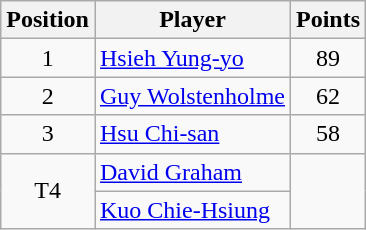<table class=wikitable>
<tr>
<th>Position</th>
<th>Player</th>
<th>Points</th>
</tr>
<tr>
<td align=center>1</td>
<td> <a href='#'>Hsieh Yung-yo</a></td>
<td align=center>89</td>
</tr>
<tr>
<td align=center>2</td>
<td> <a href='#'>Guy Wolstenholme</a></td>
<td align=center>62</td>
</tr>
<tr>
<td align=center>3</td>
<td> <a href='#'>Hsu Chi-san</a></td>
<td align=center>58</td>
</tr>
<tr>
<td align=center rowspan=2>T4</td>
<td> <a href='#'>David Graham</a></td>
<td rowspan=2 align=center></td>
</tr>
<tr>
<td> <a href='#'>Kuo Chie-Hsiung</a></td>
</tr>
</table>
